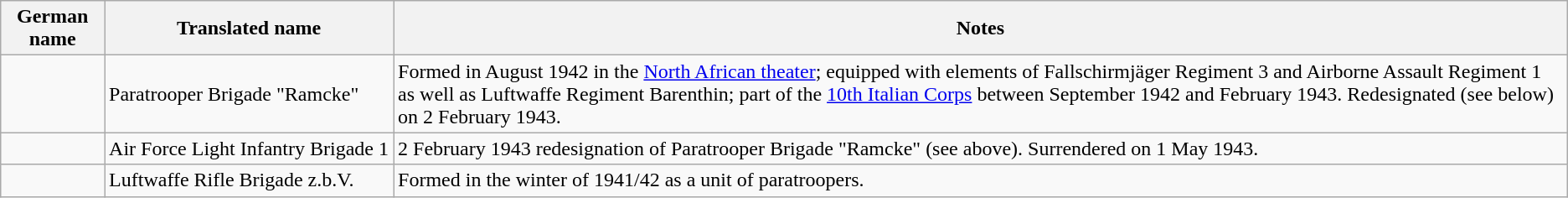<table class="wikitable">
<tr>
<th>German name</th>
<th>Translated name</th>
<th>Notes</th>
</tr>
<tr>
<td></td>
<td>Paratrooper Brigade "Ramcke"</td>
<td>Formed in August 1942 in the <a href='#'>North African theater</a>; equipped with elements of Fallschirmjäger Regiment 3 and Airborne Assault Regiment 1 as well as Luftwaffe Regiment Barenthin; part of the <a href='#'>10th Italian Corps</a> between September 1942 and February 1943. Redesignated  (see below) on 2 February 1943.</td>
</tr>
<tr>
<td style="white-space: nowrap;"></td>
<td style="white-space: nowrap;">Air Force Light Infantry Brigade 1</td>
<td>2 February 1943 redesignation of Paratrooper Brigade "Ramcke" (see above). Surrendered on 1 May 1943.</td>
</tr>
<tr>
<td></td>
<td>Luftwaffe Rifle Brigade z.b.V.</td>
<td>Formed in the winter of 1941/42 as a unit of paratroopers.</td>
</tr>
</table>
